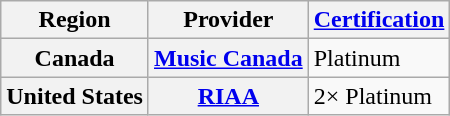<table class="wikitable plainrowheaders">
<tr>
<th scope="col">Region</th>
<th scope="col">Provider</th>
<th scope="col"><a href='#'>Certification</a></th>
</tr>
<tr>
<th scope="row">Canada</th>
<th scope="row"><a href='#'>Music Canada</a></th>
<td>Platinum</td>
</tr>
<tr>
<th scope="row">United States</th>
<th scope="row"><a href='#'>RIAA</a></th>
<td>2× Platinum</td>
</tr>
</table>
